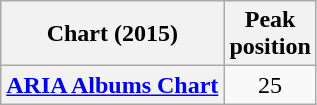<table class="wikitable plainrowheaders">
<tr>
<th scope="col">Chart (2015)</th>
<th scope="col">Peak<br>position</th>
</tr>
<tr>
<th scope="row"><a href='#'>ARIA Albums Chart</a></th>
<td style="text-align:center;">25</td>
</tr>
</table>
